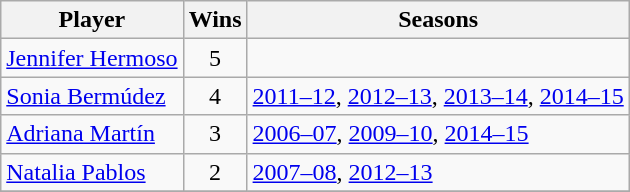<table class="wikitable">
<tr>
<th>Player</th>
<th>Wins</th>
<th>Seasons</th>
</tr>
<tr>
<td> <a href='#'>Jennifer Hermoso</a></td>
<td align="center">5</td>
<td></td>
</tr>
<tr>
<td> <a href='#'>Sonia Bermúdez</a></td>
<td align="center">4</td>
<td><a href='#'>2011–12</a>, <a href='#'>2012–13</a>, <a href='#'>2013–14</a>, <a href='#'>2014–15</a></td>
</tr>
<tr>
<td> <a href='#'>Adriana Martín</a></td>
<td align="center">3</td>
<td><a href='#'>2006–07</a>, <a href='#'>2009–10</a>, <a href='#'>2014–15</a></td>
</tr>
<tr>
<td> <a href='#'>Natalia Pablos</a></td>
<td align="center">2</td>
<td><a href='#'>2007–08</a>, <a href='#'>2012–13</a></td>
</tr>
<tr>
</tr>
</table>
